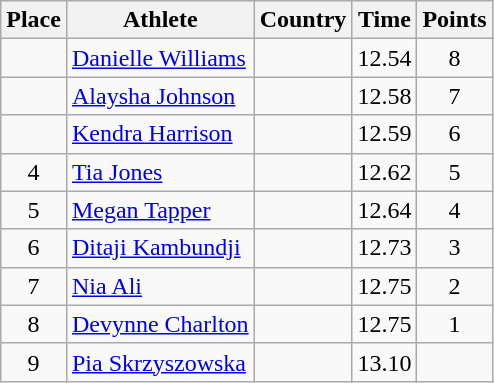<table class="wikitable">
<tr>
<th>Place</th>
<th>Athlete</th>
<th>Country</th>
<th>Time</th>
<th>Points</th>
</tr>
<tr>
<td align=center></td>
<td><a href='#'>Danielle Williams</a></td>
<td></td>
<td>12.54</td>
<td align=center>8</td>
</tr>
<tr>
<td align=center></td>
<td><a href='#'>Alaysha Johnson</a></td>
<td></td>
<td>12.58</td>
<td align=center>7</td>
</tr>
<tr>
<td align=center></td>
<td><a href='#'>Kendra Harrison</a></td>
<td></td>
<td>12.59</td>
<td align=center>6</td>
</tr>
<tr>
<td align=center>4</td>
<td><a href='#'>Tia Jones</a></td>
<td></td>
<td>12.62</td>
<td align=center>5</td>
</tr>
<tr>
<td align=center>5</td>
<td><a href='#'>Megan Tapper</a></td>
<td></td>
<td>12.64</td>
<td align=center>4</td>
</tr>
<tr>
<td align=center>6</td>
<td><a href='#'>Ditaji Kambundji</a></td>
<td></td>
<td>12.73</td>
<td align=center>3</td>
</tr>
<tr>
<td align=center>7</td>
<td><a href='#'>Nia Ali</a></td>
<td></td>
<td>12.75</td>
<td align=center>2</td>
</tr>
<tr>
<td align=center>8</td>
<td><a href='#'>Devynne Charlton</a></td>
<td></td>
<td>12.75</td>
<td align=center>1</td>
</tr>
<tr>
<td align=center>9</td>
<td><a href='#'>Pia Skrzyszowska</a></td>
<td></td>
<td>13.10</td>
<td align=center></td>
</tr>
</table>
